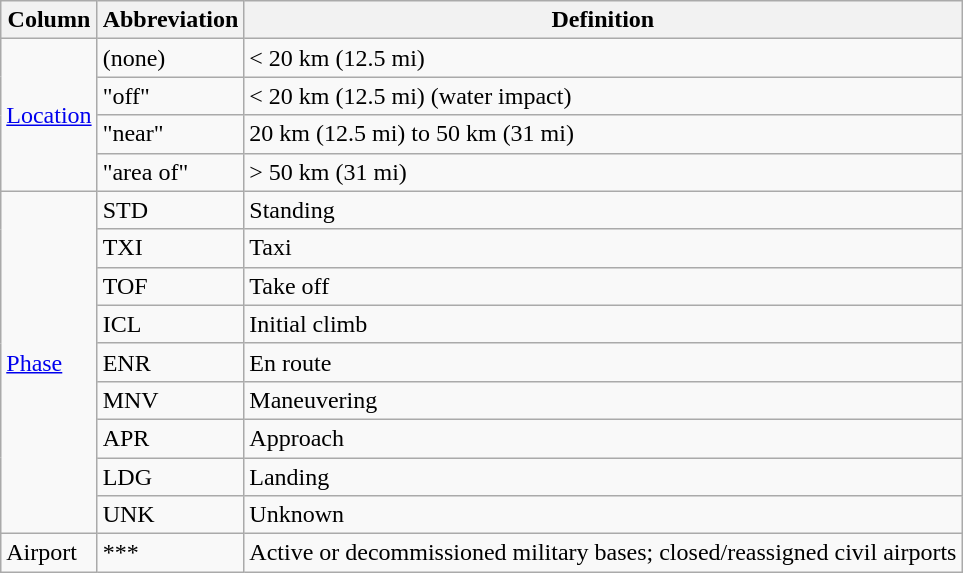<table class="wikitable">
<tr>
<th scope="col">Column</th>
<th scope="col">Abbreviation</th>
<th scope="col">Definition</th>
</tr>
<tr>
<td rowspan="4"><a href='#'>Location</a></td>
<td scope="row">(none)</td>
<td>< 20 km (12.5 mi)</td>
</tr>
<tr>
<td scope="row">"off"</td>
<td>< 20 km (12.5 mi) (water impact)</td>
</tr>
<tr>
<td scope="row">"near"</td>
<td>20 km (12.5 mi) to 50 km (31 mi)</td>
</tr>
<tr>
<td scope="row">"area of"</td>
<td>> 50 km (31 mi)</td>
</tr>
<tr>
<td rowspan="9"><a href='#'>Phase</a></td>
<td scope="row">STD</td>
<td>Standing</td>
</tr>
<tr>
<td scope="row">TXI</td>
<td>Taxi</td>
</tr>
<tr>
<td scope="row">TOF</td>
<td>Take off</td>
</tr>
<tr>
<td scope="row">ICL</td>
<td>Initial climb</td>
</tr>
<tr>
<td scope="row">ENR</td>
<td>En route</td>
</tr>
<tr>
<td scope="row">MNV</td>
<td>Maneuvering</td>
</tr>
<tr>
<td scope="row">APR</td>
<td>Approach</td>
</tr>
<tr>
<td scope="row">LDG</td>
<td>Landing</td>
</tr>
<tr>
<td scope="row">UNK</td>
<td>Unknown</td>
</tr>
<tr>
<td rowspan="1">Airport</td>
<td scope="row">***</td>
<td>Active or decommissioned military bases; closed/reassigned civil airports</td>
</tr>
</table>
